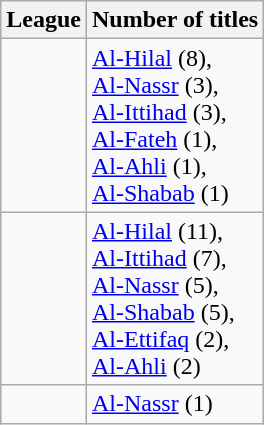<table class="wikitable">
<tr>
<th>League</th>
<th>Number of titles</th>
</tr>
<tr>
<td></td>
<td><a href='#'>Al-Hilal</a> (8),<br><a href='#'>Al-Nassr</a> (3),<br><a href='#'>Al-Ittihad</a> (3),<br><a href='#'>Al-Fateh</a> (1),<br><a href='#'>Al-Ahli</a> (1),<br><a href='#'>Al-Shabab</a> (1)</td>
</tr>
<tr>
<td><br></td>
<td><a href='#'>Al-Hilal</a> (11),<br><a href='#'>Al-Ittihad</a> (7),<br><a href='#'>Al-Nassr</a> (5),<br><a href='#'>Al-Shabab</a> (5),<br><a href='#'>Al-Ettifaq</a> (2),<br><a href='#'>Al-Ahli</a> (2)</td>
</tr>
<tr>
<td></td>
<td><a href='#'>Al-Nassr</a>  (1)</td>
</tr>
</table>
